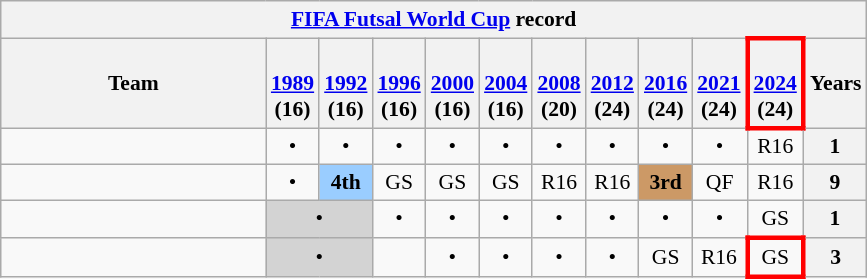<table class="wikitable" style="text-align:center; font-size:90%">
<tr>
<th colspan=12><a href='#'>FIFA Futsal World Cup</a> record</th>
</tr>
<tr>
<th width=170>Team</th>
<th><br><a href='#'>1989</a><br>(16)</th>
<th red"><br><a href='#'>1992</a><br>(16)</th>
<th><br><a href='#'>1996</a><br>(16)</th>
<th><br><a href='#'>2000</a><br>(16)</th>
<th><br><a href='#'>2004</a><br>(16)</th>
<th><br><a href='#'>2008</a><br>(20)</th>
<th><br><a href='#'>2012</a><br>(24)</th>
<th><br><a href='#'>2016</a><br>(24)</th>
<th><br><a href='#'>2021</a><br>(24)</th>
<th style="border:3px solid red"><br><a href='#'>2024</a><br>(24)</th>
<th>Years</th>
</tr>
<tr>
<td align=left></td>
<td>•</td>
<td>•</td>
<td>•</td>
<td>•</td>
<td>•</td>
<td>•</td>
<td>•</td>
<td>•</td>
<td>•</td>
<td>R16</td>
<th><strong>1</strong></th>
</tr>
<tr>
<td align=left></td>
<td>•</td>
<td bgcolor=9acdff><strong>4th</strong></td>
<td>GS</td>
<td>GS</td>
<td>GS</td>
<td>R16</td>
<td>R16</td>
<td bgcolor=cc9966><strong>3rd</strong></td>
<td>QF</td>
<td>R16</td>
<th><strong>9</strong></th>
</tr>
<tr>
<td align=left></td>
<td bgcolor=lightgrey colspan=2>•</td>
<td>•</td>
<td>•</td>
<td>•</td>
<td>•</td>
<td>•</td>
<td>•</td>
<td>•</td>
<td>GS</td>
<th><strong>1</strong></th>
</tr>
<tr>
<td align=left></td>
<td bgcolor=lightgrey colspan=2>•</td>
<td></td>
<td>•</td>
<td>•</td>
<td>•</td>
<td>•</td>
<td>GS</td>
<td>R16</td>
<td style="border:3px solid red">GS</td>
<th><strong>3</strong></th>
</tr>
</table>
